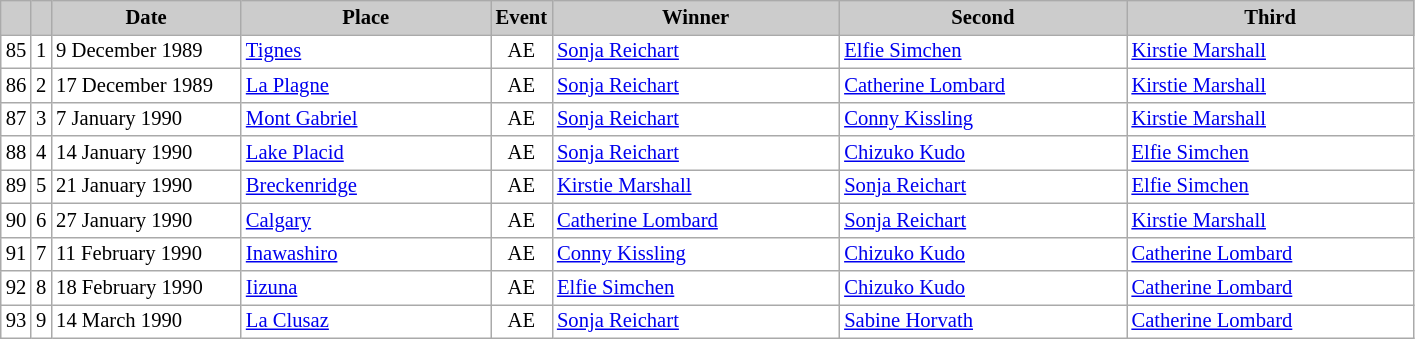<table class="wikitable plainrowheaders" style="background:#fff; font-size:86%; line-height:16px; border:grey solid 1px; border-collapse:collapse;">
<tr style="background:#ccc; text-align:center;">
<th scope="col" style="background:#ccc; width=20 px;"></th>
<th scope="col" style="background:#ccc; width=30 px;"></th>
<th scope="col" style="background:#ccc; width:120px;">Date</th>
<th scope="col" style="background:#ccc; width:160px;">Place</th>
<th scope="col" style="background:#ccc; width:15px;">Event</th>
<th scope="col" style="background:#ccc; width:185px;">Winner</th>
<th scope="col" style="background:#ccc; width:185px;">Second</th>
<th scope="col" style="background:#ccc; width:185px;">Third</th>
</tr>
<tr>
<td align=center>85</td>
<td align=center>1</td>
<td>9 December 1989</td>
<td> <a href='#'>Tignes</a></td>
<td align=center>AE</td>
<td> <a href='#'>Sonja Reichart</a></td>
<td> <a href='#'>Elfie Simchen</a></td>
<td> <a href='#'>Kirstie Marshall</a></td>
</tr>
<tr>
<td align=center>86</td>
<td align=center>2</td>
<td>17 December 1989</td>
<td> <a href='#'>La Plagne</a></td>
<td align=center>AE</td>
<td> <a href='#'>Sonja Reichart</a></td>
<td> <a href='#'>Catherine Lombard</a></td>
<td> <a href='#'>Kirstie Marshall</a></td>
</tr>
<tr>
<td align=center>87</td>
<td align=center>3</td>
<td>7 January 1990</td>
<td> <a href='#'>Mont Gabriel</a></td>
<td align=center>AE</td>
<td> <a href='#'>Sonja Reichart</a></td>
<td> <a href='#'>Conny Kissling</a></td>
<td> <a href='#'>Kirstie Marshall</a></td>
</tr>
<tr>
<td align=center>88</td>
<td align=center>4</td>
<td>14 January 1990</td>
<td> <a href='#'>Lake Placid</a></td>
<td align=center>AE</td>
<td> <a href='#'>Sonja Reichart</a></td>
<td> <a href='#'>Chizuko Kudo</a></td>
<td> <a href='#'>Elfie Simchen</a></td>
</tr>
<tr>
<td align=center>89</td>
<td align=center>5</td>
<td>21 January 1990</td>
<td> <a href='#'>Breckenridge</a></td>
<td align=center>AE</td>
<td> <a href='#'>Kirstie Marshall</a></td>
<td> <a href='#'>Sonja Reichart</a></td>
<td> <a href='#'>Elfie Simchen</a></td>
</tr>
<tr>
<td align=center>90</td>
<td align=center>6</td>
<td>27 January 1990</td>
<td> <a href='#'>Calgary</a></td>
<td align=center>AE</td>
<td> <a href='#'>Catherine Lombard</a></td>
<td> <a href='#'>Sonja Reichart</a></td>
<td> <a href='#'>Kirstie Marshall</a></td>
</tr>
<tr>
<td align=center>91</td>
<td align=center>7</td>
<td>11 February 1990</td>
<td> <a href='#'>Inawashiro</a></td>
<td align=center>AE</td>
<td> <a href='#'>Conny Kissling</a></td>
<td> <a href='#'>Chizuko Kudo</a></td>
<td> <a href='#'>Catherine Lombard</a></td>
</tr>
<tr>
<td align=center>92</td>
<td align=center>8</td>
<td>18 February 1990</td>
<td> <a href='#'>Iizuna</a></td>
<td align=center>AE</td>
<td> <a href='#'>Elfie Simchen</a></td>
<td> <a href='#'>Chizuko Kudo</a></td>
<td> <a href='#'>Catherine Lombard</a></td>
</tr>
<tr>
<td align=center>93</td>
<td align=center>9</td>
<td>14 March 1990</td>
<td> <a href='#'>La Clusaz</a></td>
<td align=center>AE</td>
<td> <a href='#'>Sonja Reichart</a></td>
<td> <a href='#'>Sabine Horvath</a></td>
<td> <a href='#'>Catherine Lombard</a></td>
</tr>
</table>
